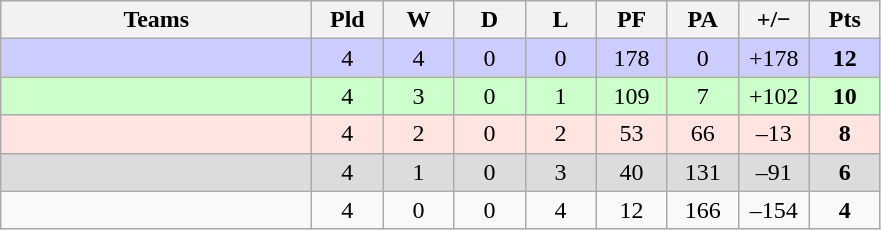<table class="wikitable" style="text-align: center;">
<tr>
<th width="200">Teams</th>
<th width="40">Pld</th>
<th width="40">W</th>
<th width="40">D</th>
<th width="40">L</th>
<th width="40">PF</th>
<th width="40">PA</th>
<th width="40">+/−</th>
<th width="40">Pts</th>
</tr>
<tr bgcolor="#ccf">
<td align="left"></td>
<td>4</td>
<td>4</td>
<td>0</td>
<td>0</td>
<td>178</td>
<td>0</td>
<td>+178</td>
<td><strong>12</strong></td>
</tr>
<tr bgcolor="#ccffcc">
<td align="left"></td>
<td>4</td>
<td>3</td>
<td>0</td>
<td>1</td>
<td>109</td>
<td>7</td>
<td>+102</td>
<td><strong>10</strong></td>
</tr>
<tr bgcolor="FFE4E1">
<td align="left"></td>
<td>4</td>
<td>2</td>
<td>0</td>
<td>2</td>
<td>53</td>
<td>66</td>
<td>–13</td>
<td><strong>8</strong></td>
</tr>
<tr bgcolor="DCDCDC">
<td align="left"></td>
<td>4</td>
<td>1</td>
<td>0</td>
<td>3</td>
<td>40</td>
<td>131</td>
<td>–91</td>
<td><strong>6</strong></td>
</tr>
<tr>
<td align="left"></td>
<td>4</td>
<td>0</td>
<td>0</td>
<td>4</td>
<td>12</td>
<td>166</td>
<td>–154</td>
<td><strong>4</strong></td>
</tr>
</table>
